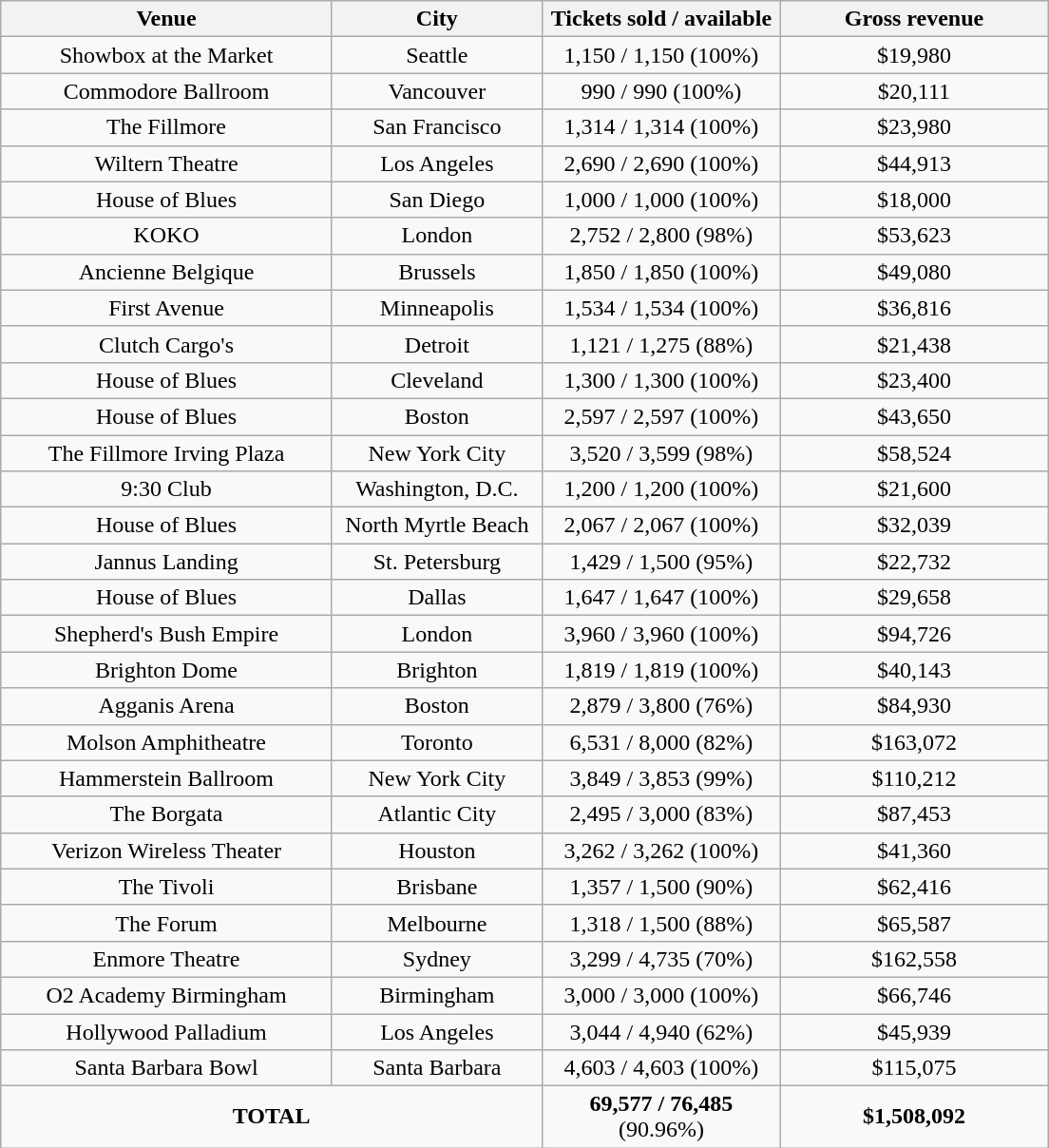<table class="wikitable" style="text-align:center;">
<tr>
<th width="225">Venue</th>
<th width="140">City</th>
<th width="160">Tickets sold / available</th>
<th width="180">Gross revenue</th>
</tr>
<tr>
<td>Showbox at the Market</td>
<td>Seattle</td>
<td>1,150 / 1,150 (100%)</td>
<td>$19,980</td>
</tr>
<tr>
<td>Commodore Ballroom</td>
<td>Vancouver</td>
<td>990 / 990 (100%)</td>
<td>$20,111</td>
</tr>
<tr>
<td>The Fillmore</td>
<td>San Francisco</td>
<td>1,314 / 1,314 (100%)</td>
<td>$23,980</td>
</tr>
<tr>
<td>Wiltern Theatre</td>
<td>Los Angeles</td>
<td>2,690 / 2,690 (100%)</td>
<td>$44,913</td>
</tr>
<tr>
<td>House of Blues</td>
<td>San Diego</td>
<td>1,000 / 1,000 (100%)</td>
<td>$18,000</td>
</tr>
<tr>
<td>KOKO</td>
<td>London</td>
<td>2,752 / 2,800 (98%)</td>
<td>$53,623</td>
</tr>
<tr>
<td>Ancienne Belgique</td>
<td>Brussels</td>
<td>1,850 / 1,850 (100%)</td>
<td>$49,080</td>
</tr>
<tr>
<td>First Avenue</td>
<td>Minneapolis</td>
<td>1,534 / 1,534 (100%)</td>
<td>$36,816</td>
</tr>
<tr>
<td>Clutch Cargo's</td>
<td>Detroit</td>
<td>1,121 / 1,275 (88%)</td>
<td>$21,438</td>
</tr>
<tr>
<td>House of Blues</td>
<td>Cleveland</td>
<td>1,300 / 1,300 (100%)</td>
<td>$23,400</td>
</tr>
<tr>
<td>House of Blues</td>
<td>Boston</td>
<td>2,597 / 2,597 (100%)</td>
<td>$43,650</td>
</tr>
<tr>
<td>The Fillmore Irving Plaza</td>
<td>New York City</td>
<td>3,520 / 3,599 (98%)</td>
<td>$58,524</td>
</tr>
<tr>
<td>9:30 Club</td>
<td>Washington, D.C.</td>
<td>1,200 / 1,200 (100%)</td>
<td>$21,600</td>
</tr>
<tr>
<td>House of Blues</td>
<td>North Myrtle Beach</td>
<td>2,067 / 2,067 (100%)</td>
<td>$32,039</td>
</tr>
<tr>
<td>Jannus Landing</td>
<td>St. Petersburg</td>
<td>1,429 / 1,500 (95%)</td>
<td>$22,732</td>
</tr>
<tr>
<td>House of Blues</td>
<td>Dallas</td>
<td>1,647 / 1,647 (100%)</td>
<td>$29,658</td>
</tr>
<tr>
<td>Shepherd's Bush Empire</td>
<td>London</td>
<td>3,960 / 3,960 (100%)</td>
<td>$94,726</td>
</tr>
<tr>
<td>Brighton Dome</td>
<td>Brighton</td>
<td>1,819 / 1,819 (100%)</td>
<td>$40,143</td>
</tr>
<tr>
<td>Agganis Arena</td>
<td>Boston</td>
<td>2,879 / 3,800 (76%)</td>
<td>$84,930</td>
</tr>
<tr>
<td>Molson Amphitheatre</td>
<td>Toronto</td>
<td>6,531 / 8,000 (82%)</td>
<td>$163,072</td>
</tr>
<tr>
<td>Hammerstein Ballroom</td>
<td>New York City</td>
<td>3,849 / 3,853 (99%)</td>
<td>$110,212</td>
</tr>
<tr>
<td>The Borgata</td>
<td>Atlantic City</td>
<td>2,495 / 3,000 (83%)</td>
<td>$87,453</td>
</tr>
<tr>
<td>Verizon Wireless Theater</td>
<td>Houston</td>
<td>3,262 / 3,262 (100%)</td>
<td>$41,360</td>
</tr>
<tr>
<td>The Tivoli</td>
<td>Brisbane</td>
<td>1,357 / 1,500 (90%)</td>
<td>$62,416</td>
</tr>
<tr>
<td>The Forum</td>
<td>Melbourne</td>
<td>1,318 / 1,500 (88%)</td>
<td>$65,587</td>
</tr>
<tr>
<td>Enmore Theatre</td>
<td>Sydney</td>
<td>3,299 / 4,735 (70%)</td>
<td>$162,558</td>
</tr>
<tr>
<td>O2 Academy Birmingham</td>
<td>Birmingham</td>
<td>3,000 / 3,000 (100%)</td>
<td>$66,746</td>
</tr>
<tr>
<td>Hollywood Palladium</td>
<td>Los Angeles</td>
<td>3,044 / 4,940 (62%)</td>
<td>$45,939</td>
</tr>
<tr>
<td>Santa Barbara Bowl</td>
<td>Santa Barbara</td>
<td>4,603 / 4,603 (100%)</td>
<td>$115,075</td>
</tr>
<tr>
<td colspan="2"><strong>TOTAL</strong></td>
<td><strong>69,577 / 76,485</strong> (90.96%)</td>
<td><strong>$1,508,092</strong></td>
</tr>
</table>
